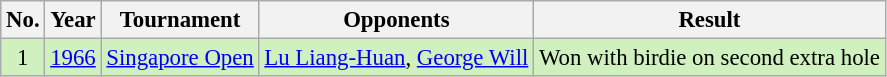<table class="wikitable" style="font-size:95%;">
<tr>
<th>No.</th>
<th>Year</th>
<th>Tournament</th>
<th>Opponents</th>
<th>Result</th>
</tr>
<tr style="background:#D0F0C0;">
<td align=center>1</td>
<td><a href='#'>1966</a></td>
<td><a href='#'>Singapore Open</a></td>
<td> <a href='#'>Lu Liang-Huan</a>,  <a href='#'>George Will</a></td>
<td>Won with birdie on second extra hole</td>
</tr>
</table>
